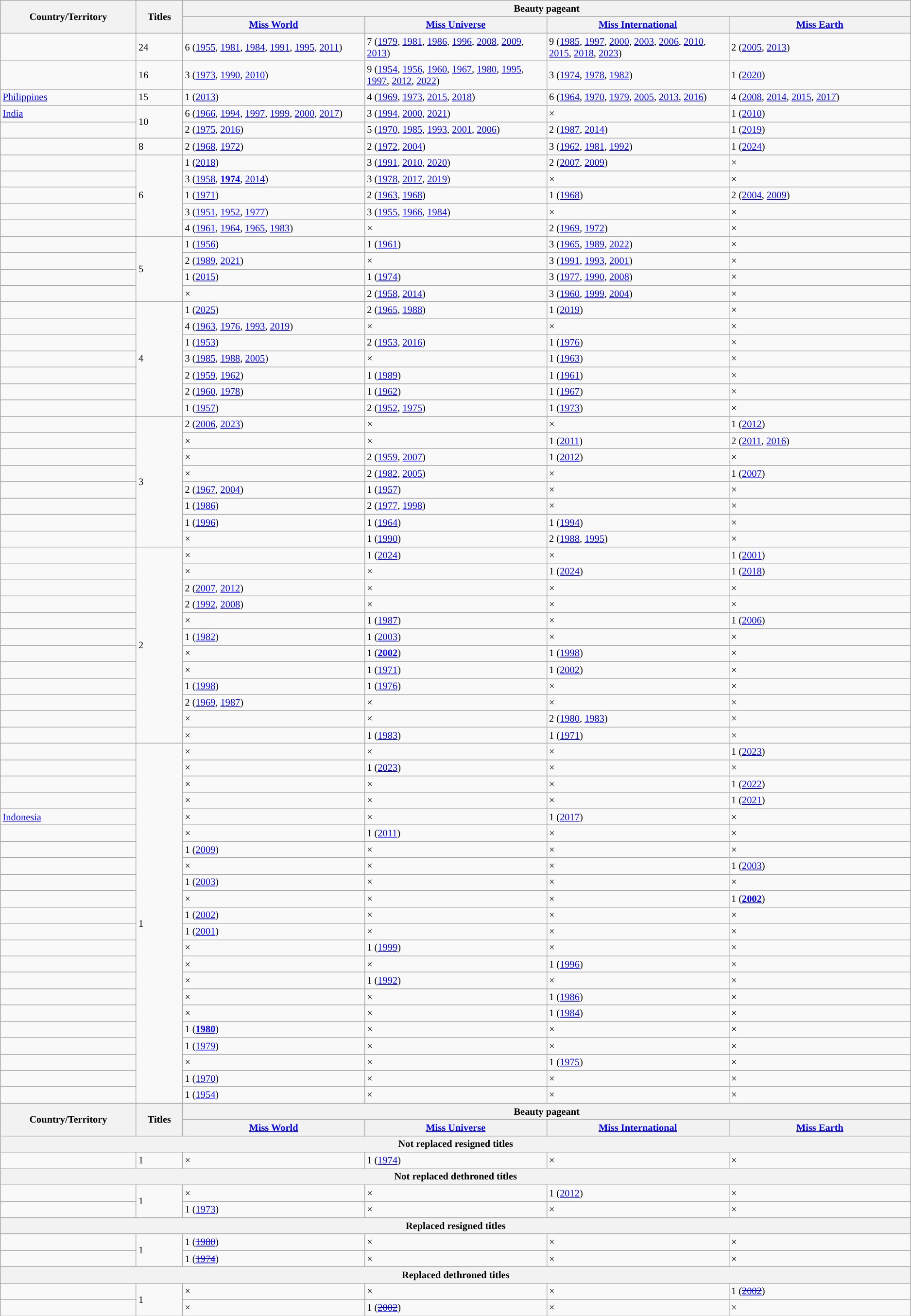<table class="wikitable sortable" style="font-size: 85%;">
<tr>
<th rowspan="2">Country/Territory</th>
<th rowspan="2">Titles</th>
<th colspan="4">Beauty pageant</th>
</tr>
<tr>
<th style="width:20%;"><a href='#'>Miss World</a></th>
<th style="width:20%;"><a href='#'>Miss Universe</a></th>
<th style="width:20%;"><a href='#'>Miss International</a></th>
<th style="width:20%;"><a href='#'>Miss Earth</a></th>
</tr>
<tr>
<td></td>
<td>24</td>
<td>6 (<a href='#'>1955</a>, <a href='#'>1981</a>, <a href='#'>1984</a>, <a href='#'>1991</a>, <a href='#'>1995</a>, <a href='#'>2011</a>)</td>
<td>7 (<a href='#'>1979</a>, <a href='#'>1981</a>, <a href='#'>1986</a>, <a href='#'>1996</a>, <a href='#'>2008</a>, <a href='#'>2009</a>, <a href='#'>2013</a>)</td>
<td>9 (<a href='#'>1985</a>, <a href='#'>1997</a>, <a href='#'>2000</a>, <a href='#'>2003</a>, <a href='#'>2006</a>, <a href='#'>2010</a>, <a href='#'>2015</a>, <a href='#'>2018</a>, <a href='#'>2023</a>)</td>
<td>2 (<a href='#'>2005</a>, <a href='#'>2013</a>)</td>
</tr>
<tr>
<td></td>
<td>16</td>
<td>3 (<a href='#'><u>1973</u></a>, <a href='#'>1990</a>, <a href='#'>2010</a>)</td>
<td>9 (<a href='#'>1954</a>, <a href='#'>1956</a>, <a href='#'>1960</a>, <a href='#'>1967</a>, <a href='#'>1980</a>, <a href='#'>1995</a>, <a href='#'>1997</a>, <a href='#'>2012</a>, <a href='#'>2022</a>)</td>
<td>3 (<a href='#'>1974</a>, <a href='#'>1978</a>, <a href='#'>1982</a>)</td>
<td>1 (<a href='#'>2020</a>)</td>
</tr>
<tr>
<td> <a href='#'>Philippines</a></td>
<td>15</td>
<td>1 (<a href='#'>2013</a>)</td>
<td>4 (<a href='#'>1969</a>, <a href='#'>1973</a>, <a href='#'>2015</a>, <a href='#'>2018</a>)</td>
<td>6 (<a href='#'>1964</a>, <a href='#'>1970</a>, <a href='#'>1979</a>, <a href='#'>2005</a>, <a href='#'>2013</a>, <a href='#'>2016</a>)</td>
<td>4 (<a href='#'>2008</a>, <a href='#'>2014</a>, <a href='#'>2015</a>, <a href='#'>2017</a>)</td>
</tr>
<tr>
<td> <a href='#'>India</a></td>
<td rowspan="2">10</td>
<td>6 (<a href='#'>1966</a>, <a href='#'>1994</a>, <a href='#'>1997</a>, <a href='#'>1999</a>, <a href='#'>2000</a>, <a href='#'>2017</a>)</td>
<td>3 (<a href='#'>1994</a>, <a href='#'>2000</a>, <a href='#'>2021</a>)</td>
<td>×</td>
<td>1 (<a href='#'>2010</a>)</td>
</tr>
<tr>
<td></td>
<td>2 (<a href='#'>1975</a>, <a href='#'>2016</a>)</td>
<td>5 (<a href='#'>1970</a>, <a href='#'>1985</a>, <a href='#'>1993</a>, <a href='#'>2001</a>, <a href='#'>2006</a>)</td>
<td>2 (<a href='#'>1987</a>, <a href='#'>2014</a>)</td>
<td>1 (<a href='#'>2019</a>)</td>
</tr>
<tr>
<td></td>
<td>8</td>
<td>2 (<a href='#'>1968</a>, <a href='#'>1972</a>)</td>
<td>2 (<a href='#'>1972</a>, <a href='#'>2004</a>)</td>
<td>3 (<a href='#'>1962</a>, <a href='#'>1981</a>, <a href='#'>1992</a>)</td>
<td>1 (<a href='#'>2024</a>)</td>
</tr>
<tr>
<td></td>
<td rowspan="5">6</td>
<td>1 (<a href='#'>2018</a>)</td>
<td>3 (<a href='#'>1991</a>, <a href='#'>2010</a>, <a href='#'>2020</a>)</td>
<td>2 (<a href='#'>2007</a>, <a href='#'>2009</a>)</td>
<td>×</td>
</tr>
<tr>
<td></td>
<td>3 (<a href='#'>1958</a>, <a href='#'><strong>1974</strong></a>, <a href='#'>2014</a>)</td>
<td>3 (<a href='#'>1978</a>, <a href='#'>2017</a>, <a href='#'>2019</a>)</td>
<td>×</td>
<td>×</td>
</tr>
<tr>
<td></td>
<td>1 (<a href='#'>1971</a>)</td>
<td>2 (<a href='#'>1963</a>, <a href='#'>1968</a>)</td>
<td>1 (<a href='#'>1968</a>)</td>
<td>2 (<a href='#'>2004</a>, <a href='#'>2009</a>)</td>
</tr>
<tr>
<td></td>
<td>3 (<a href='#'>1951</a>, <a href='#'>1952</a>, <a href='#'>1977</a>)</td>
<td>3 (<a href='#'>1955</a>, <a href='#'>1966</a>, <a href='#'>1984</a>)</td>
<td>×</td>
<td>×</td>
</tr>
<tr>
<td></td>
<td>4 (<a href='#'>1961</a>, <a href='#'>1964</a>, <a href='#'>1965</a>, <a href='#'>1983</a>)</td>
<td>×</td>
<td>2 (<a href='#'>1969</a>, <a href='#'>1972</a>)</td>
<td>×</td>
</tr>
<tr>
<td></td>
<td rowspan="4">5</td>
<td>1 (<a href='#'>1956</a>)</td>
<td>1 (<a href='#'>1961</a>)</td>
<td>3 (<a href='#'>1965</a>, <a href='#'>1989</a>, <a href='#'>2022</a>)</td>
<td>×</td>
</tr>
<tr>
<td></td>
<td>2 (<a href='#'>1989</a>, <a href='#'>2021</a>)</td>
<td>×</td>
<td>3 (<a href='#'>1991</a>, <a href='#'>1993</a>, <a href='#'>2001</a>)</td>
<td>×</td>
</tr>
<tr>
<td></td>
<td>1 (<a href='#'>2015</a>)</td>
<td>1 (<a href='#'><u>1974</u></a>)</td>
<td>3 (<a href='#'>1977</a>, <a href='#'>1990</a>, <a href='#'>2008</a>)</td>
<td>×</td>
</tr>
<tr>
<td></td>
<td>×</td>
<td>2 (<a href='#'>1958</a>, <a href='#'>2014</a>)</td>
<td>3 (<a href='#'>1960</a>, <a href='#'>1999</a>, <a href='#'>2004</a>)</td>
<td>×</td>
</tr>
<tr>
<td></td>
<td rowspan="7">4</td>
<td>1 (<a href='#'>2025</a>)</td>
<td>2 (<a href='#'>1965</a>, <a href='#'>1988</a>)</td>
<td>1 (<a href='#'>2019</a>)</td>
<td>×</td>
</tr>
<tr>
<td></td>
<td>4 (<a href='#'>1963</a>, <a href='#'>1976</a>, <a href='#'>1993</a>, <a href='#'>2019</a>)</td>
<td>×</td>
<td>×</td>
<td>×</td>
</tr>
<tr>
<td></td>
<td>1 (<a href='#'>1953</a>)</td>
<td>2 (<a href='#'>1953</a>, <a href='#'>2016</a>)</td>
<td>1 (<a href='#'>1976</a>)</td>
<td>×</td>
</tr>
<tr>
<td></td>
<td>3 (<a href='#'>1985</a>, <a href='#'>1988</a>, <a href='#'>2005</a>)</td>
<td>×</td>
<td>1 (<a href='#'>1963</a>)</td>
<td>×</td>
</tr>
<tr>
<td></td>
<td>2 (<a href='#'>1959</a>, <a href='#'>1962</a>)</td>
<td>1 (<a href='#'>1989</a>)</td>
<td>1 (<a href='#'>1961</a>)</td>
<td>×</td>
</tr>
<tr>
<td></td>
<td>2 (<a href='#'>1960</a>, <a href='#'>1978</a>)</td>
<td>1 (<a href='#'>1962</a>)</td>
<td>1 (<a href='#'>1967</a>)</td>
<td>×</td>
</tr>
<tr>
<td></td>
<td>1 (<a href='#'>1957</a>)</td>
<td>2 (<a href='#'>1952</a>, <a href='#'>1975</a>)</td>
<td>1 (<a href='#'>1973</a>)</td>
<td>×</td>
</tr>
<tr>
<td></td>
<td rowspan="8">3</td>
<td>2 (<a href='#'>2006</a>, <a href='#'>2023</a>)</td>
<td>×</td>
<td>×</td>
<td>1 (<a href='#'>2012</a>)</td>
</tr>
<tr>
<td></td>
<td>×</td>
<td>×</td>
<td>1 (<a href='#'>2011</a>)</td>
<td>2 (<a href='#'>2011</a>, <a href='#'>2016</a>)</td>
</tr>
<tr>
<td></td>
<td>×</td>
<td>2 (<a href='#'>1959</a>, <a href='#'>2007</a>)</td>
<td>1 (<a href='#'><u>2012</u></a>)</td>
<td>×</td>
</tr>
<tr>
<td></td>
<td>×</td>
<td>2 (<a href='#'>1982</a>, <a href='#'>2005</a>)</td>
<td>×</td>
<td>1 (<a href='#'>2007</a>)</td>
</tr>
<tr>
<td></td>
<td>2 (<a href='#'>1967</a>, <a href='#'>2004</a>)</td>
<td>1 (<a href='#'>1957</a>)</td>
<td>×</td>
<td>×</td>
</tr>
<tr>
<td></td>
<td>1 (<a href='#'>1986</a>)</td>
<td>2 (<a href='#'>1977</a>, <a href='#'>1998</a>)</td>
<td>×</td>
<td>×</td>
</tr>
<tr>
<td></td>
<td>1 (<a href='#'>1996</a>)</td>
<td>1 (<a href='#'>1964</a>)</td>
<td>1 (<a href='#'>1994</a>)</td>
<td>×</td>
</tr>
<tr>
<td></td>
<td>×</td>
<td>1 (<a href='#'>1990</a>)</td>
<td>2 (<a href='#'>1988</a>, <a href='#'>1995</a>)</td>
<td>×</td>
</tr>
<tr>
<td></td>
<td rowspan="12">2</td>
<td>×</td>
<td>1 (<a href='#'>2024</a>)</td>
<td>×</td>
<td>1 (<a href='#'>2001</a>)</td>
</tr>
<tr>
<td></td>
<td>×</td>
<td>×</td>
<td>1 (<a href='#'>2024</a>)</td>
<td>1 (<a href='#'>2018</a>)</td>
</tr>
<tr>
<td></td>
<td>2 (<a href='#'>2007</a>, <a href='#'>2012</a>)</td>
<td>×</td>
<td>×</td>
<td>×</td>
</tr>
<tr>
<td></td>
<td>2 (<a href='#'>1992</a>, <a href='#'>2008</a>)</td>
<td>×</td>
<td>×</td>
<td>×</td>
</tr>
<tr>
<td></td>
<td>×</td>
<td>1 (<a href='#'>1987</a>)</td>
<td>×</td>
<td>1 (<a href='#'>2006</a>)</td>
</tr>
<tr>
<td></td>
<td>1 (<a href='#'>1982</a>)</td>
<td>1 (<a href='#'>2003</a>)</td>
<td>×</td>
<td>×</td>
</tr>
<tr>
<td></td>
<td>×</td>
<td>1 (<a href='#'><strong>2002</strong></a>)</td>
<td>1 (<a href='#'>1998</a>)</td>
<td>×</td>
</tr>
<tr>
<td></td>
<td>×</td>
<td>1 (<a href='#'>1971</a>)</td>
<td>1 (<a href='#'>2002</a>)</td>
<td>×</td>
</tr>
<tr>
<td></td>
<td>1 (<a href='#'>1998</a>)</td>
<td>1 (<a href='#'>1976</a>)</td>
<td>×</td>
<td>×</td>
</tr>
<tr>
<td></td>
<td>2 (<a href='#'>1969</a>, <a href='#'>1987</a>)</td>
<td>×</td>
<td>×</td>
<td>×</td>
</tr>
<tr>
<td></td>
<td>×</td>
<td>×</td>
<td>2 (<a href='#'>1980</a>, <a href='#'>1983</a>)</td>
<td>×</td>
</tr>
<tr>
<td></td>
<td>×</td>
<td>1 (<a href='#'>1983</a>)</td>
<td>1 (<a href='#'>1971</a>)</td>
<td>×</td>
</tr>
<tr>
<td></td>
<td rowspan="22">1</td>
<td>×</td>
<td>×</td>
<td>×</td>
<td>1 (<a href='#'>2023</a>)</td>
</tr>
<tr>
<td></td>
<td>×</td>
<td>1 (<a href='#'>2023</a>)</td>
<td>×</td>
<td>×</td>
</tr>
<tr>
<td></td>
<td>×</td>
<td>×</td>
<td>×</td>
<td>1 (<a href='#'>2022</a>)</td>
</tr>
<tr>
<td></td>
<td>×</td>
<td>×</td>
<td>×</td>
<td>1 (<a href='#'>2021</a>)</td>
</tr>
<tr>
<td> <a href='#'>Indonesia</a></td>
<td>×</td>
<td>×</td>
<td>1 (<a href='#'>2017</a>)</td>
<td>×</td>
</tr>
<tr>
<td></td>
<td>×</td>
<td>1 (<a href='#'>2011</a>)</td>
<td>×</td>
<td>×</td>
</tr>
<tr>
<td></td>
<td>1 (<a href='#'>2009</a>)</td>
<td>×</td>
<td>×</td>
<td>×</td>
</tr>
<tr>
<td></td>
<td>×</td>
<td>×</td>
<td>×</td>
<td>1 (<a href='#'>2003</a>)</td>
</tr>
<tr>
<td></td>
<td>1 (<a href='#'>2003</a>)</td>
<td>×</td>
<td>×</td>
<td>×</td>
</tr>
<tr>
<td></td>
<td>×</td>
<td>×</td>
<td>×</td>
<td>1 (<a href='#'><strong>2002</strong></a>)</td>
</tr>
<tr>
<td></td>
<td>1 (<a href='#'>2002</a>)</td>
<td>×</td>
<td>×</td>
<td>×</td>
</tr>
<tr>
<td></td>
<td>1 (<a href='#'>2001</a>)</td>
<td>×</td>
<td>×</td>
<td>×</td>
</tr>
<tr>
<td></td>
<td>×</td>
<td>1 (<a href='#'>1999</a>)</td>
<td>×</td>
<td>×</td>
</tr>
<tr>
<td></td>
<td>×</td>
<td>×</td>
<td>1 (<a href='#'>1996</a>)</td>
<td>×</td>
</tr>
<tr>
<td></td>
<td>×</td>
<td>1 (<a href='#'>1992</a>)</td>
<td>×</td>
<td>×</td>
</tr>
<tr>
<td></td>
<td>×</td>
<td>×</td>
<td>1 (<a href='#'>1986</a>)</td>
<td>×</td>
</tr>
<tr>
<td></td>
<td>×</td>
<td>×</td>
<td>1 (<a href='#'>1984</a>)</td>
<td>×</td>
</tr>
<tr>
<td></td>
<td>1 (<a href='#'><strong>1980</strong></a>)</td>
<td>×</td>
<td>×</td>
<td>×</td>
</tr>
<tr>
<td></td>
<td>1 (<a href='#'>1979</a>)</td>
<td>×</td>
<td>×</td>
<td>×</td>
</tr>
<tr>
<td></td>
<td>×</td>
<td>×</td>
<td>1 (<a href='#'>1975</a>)</td>
<td>×</td>
</tr>
<tr>
<td></td>
<td>1 (<a href='#'>1970</a>)</td>
<td>×</td>
<td>×</td>
<td>×</td>
</tr>
<tr>
<td></td>
<td>1 (<a href='#'>1954</a>)</td>
<td>×</td>
<td>×</td>
<td>×</td>
</tr>
<tr>
<th rowspan="2">Country/Territory</th>
<th rowspan="2">Titles</th>
<th colspan="4">Beauty pageant</th>
</tr>
<tr>
<th style="width:20%;"><a href='#'>Miss World</a></th>
<th style="width:20%;"><a href='#'>Miss Universe</a></th>
<th style="width:20%;"><a href='#'>Miss International</a></th>
<th style="width:20%;"><a href='#'>Miss Earth</a></th>
</tr>
<tr>
<th colspan="6">Not replaced resigned titles</th>
</tr>
<tr>
<td></td>
<td>1</td>
<td>×</td>
<td>1 (<a href='#'>1974</a>)</td>
<td>×</td>
<td>×</td>
</tr>
<tr>
<th colspan="6">Not replaced dethroned titles</th>
</tr>
<tr>
<td></td>
<td rowspan="2">1</td>
<td>×</td>
<td>×</td>
<td>1 (<a href='#'>2012</a>)</td>
<td>×</td>
</tr>
<tr>
<td></td>
<td>1 (<a href='#'>1973</a>)</td>
<td>×</td>
<td>×</td>
<td>×</td>
</tr>
<tr>
<th colspan="6">Replaced resigned titles</th>
</tr>
<tr>
<td><s></s></td>
<td rowspan="2">1</td>
<td>1 (<a href='#'><s>1980</s></a>)</td>
<td>×</td>
<td>×</td>
<td>×</td>
</tr>
<tr>
<td><s></s></td>
<td>1 (<a href='#'><s>1974</s></a>)</td>
<td>×</td>
<td>×</td>
<td>×</td>
</tr>
<tr>
<th colspan="6">Replaced dethroned titles</th>
</tr>
<tr>
<td><s></s></td>
<td rowspan="2">1</td>
<td>×</td>
<td>×</td>
<td>×</td>
<td>1 (<a href='#'><s>2002</s></a>)</td>
</tr>
<tr>
<td><s></s></td>
<td>×</td>
<td>1 (<a href='#'><s>2002</s></a>)</td>
<td>×</td>
<td>×</td>
</tr>
</table>
